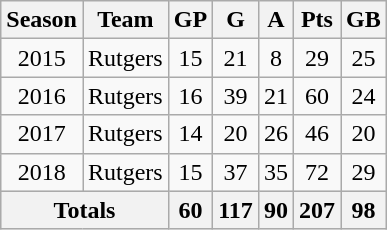<table class="wikitable" style="text-align:center">
<tr>
<th>Season</th>
<th>Team</th>
<th>GP</th>
<th>G</th>
<th>A</th>
<th>Pts</th>
<th>GB</th>
</tr>
<tr>
<td>2015</td>
<td>Rutgers</td>
<td>15</td>
<td>21</td>
<td>8</td>
<td>29</td>
<td>25</td>
</tr>
<tr>
<td>2016</td>
<td>Rutgers</td>
<td>16</td>
<td>39</td>
<td>21</td>
<td>60</td>
<td>24</td>
</tr>
<tr>
<td>2017</td>
<td>Rutgers</td>
<td>14</td>
<td>20</td>
<td>26</td>
<td>46</td>
<td>20</td>
</tr>
<tr>
<td>2018</td>
<td>Rutgers</td>
<td>15</td>
<td>37</td>
<td>35</td>
<td>72</td>
<td>29</td>
</tr>
<tr ALIGN="center" bgcolor="#e0e0e0">
<th colspan="2">Totals</th>
<th>60</th>
<th>117</th>
<th>90</th>
<th>207</th>
<th>98</th>
</tr>
</table>
